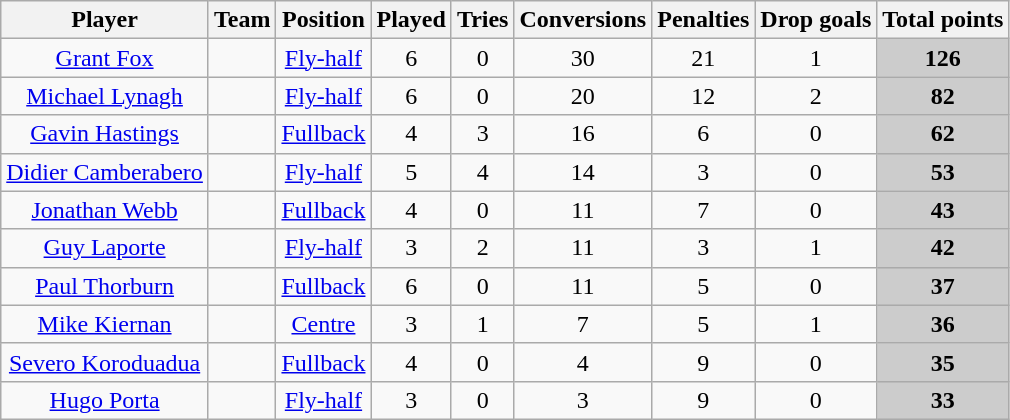<table class="wikitable" style="text-align:center">
<tr>
<th>Player</th>
<th>Team</th>
<th>Position</th>
<th>Played</th>
<th>Tries</th>
<th>Conversions</th>
<th>Penalties</th>
<th>Drop goals</th>
<th>Total points</th>
</tr>
<tr>
<td><a href='#'>Grant Fox</a></td>
<td></td>
<td><a href='#'>Fly-half</a></td>
<td>6</td>
<td>0</td>
<td>30</td>
<td>21</td>
<td>1</td>
<td ! scope=row style="background:#ccc"><strong>126</strong></td>
</tr>
<tr>
<td><a href='#'>Michael Lynagh</a></td>
<td></td>
<td><a href='#'>Fly-half</a></td>
<td>6</td>
<td>0</td>
<td>20</td>
<td>12</td>
<td>2</td>
<td ! scope=row style="background:#ccc"><strong>82</strong></td>
</tr>
<tr>
<td><a href='#'>Gavin Hastings</a></td>
<td></td>
<td><a href='#'>Fullback</a></td>
<td>4</td>
<td>3</td>
<td>16</td>
<td>6</td>
<td>0</td>
<td ! scope=row style="background:#ccc"><strong>62</strong></td>
</tr>
<tr>
<td><a href='#'>Didier Camberabero</a></td>
<td></td>
<td><a href='#'>Fly-half</a></td>
<td>5</td>
<td>4</td>
<td>14</td>
<td>3</td>
<td>0</td>
<td ! scope=row style="background:#ccc"><strong>53</strong></td>
</tr>
<tr>
<td><a href='#'>Jonathan Webb</a></td>
<td></td>
<td><a href='#'>Fullback</a></td>
<td>4</td>
<td>0</td>
<td>11</td>
<td>7</td>
<td>0</td>
<td ! scope=row style="background:#ccc"><strong>43</strong></td>
</tr>
<tr>
<td><a href='#'>Guy Laporte</a></td>
<td></td>
<td><a href='#'>Fly-half</a></td>
<td>3</td>
<td>2</td>
<td>11</td>
<td>3</td>
<td>1</td>
<td ! scope=row style="background:#ccc"><strong>42</strong></td>
</tr>
<tr>
<td><a href='#'>Paul Thorburn</a></td>
<td></td>
<td><a href='#'>Fullback</a></td>
<td>6</td>
<td>0</td>
<td>11</td>
<td>5</td>
<td>0</td>
<td ! scope=row style="background:#ccc"><strong>37</strong></td>
</tr>
<tr>
<td><a href='#'>Mike Kiernan</a></td>
<td></td>
<td><a href='#'>Centre</a></td>
<td>3</td>
<td>1</td>
<td>7</td>
<td>5</td>
<td>1</td>
<td ! scope=row style="background:#ccc"><strong>36</strong></td>
</tr>
<tr>
<td><a href='#'>Severo Koroduadua</a></td>
<td></td>
<td><a href='#'>Fullback</a></td>
<td>4</td>
<td>0</td>
<td>4</td>
<td>9</td>
<td>0</td>
<td ! scope=row style="background:#ccc"><strong>35</strong></td>
</tr>
<tr>
<td><a href='#'>Hugo Porta</a></td>
<td></td>
<td><a href='#'>Fly-half</a></td>
<td>3</td>
<td>0</td>
<td>3</td>
<td>9</td>
<td>0</td>
<td ! scope=row style="background:#ccc"><strong>33</strong></td>
</tr>
</table>
